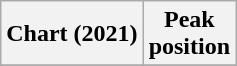<table class="wikitable plainrowheaders" style="text-align:center;">
<tr>
<th scope="col">Chart (2021)</th>
<th scope="col">Peak<br>position</th>
</tr>
<tr>
</tr>
</table>
